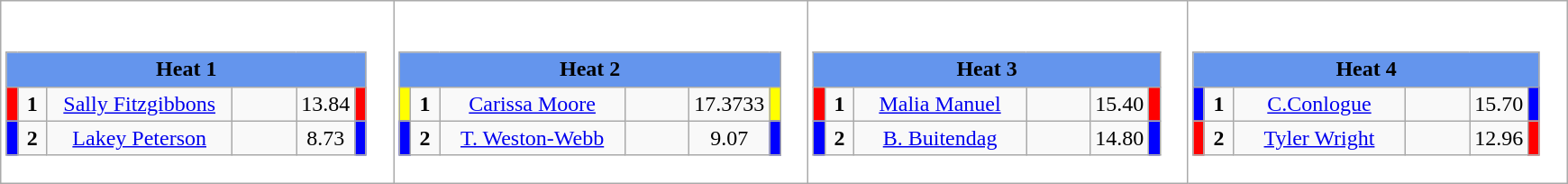<table class="wikitable" style="background:#fff;">
<tr>
<td><div><br><table class="wikitable">
<tr>
<td colspan="6"  style="text-align:center; background:#6495ed;"><strong>Heat 1</strong></td>
</tr>
<tr>
<td style="width:01px; background: #f00;"></td>
<td style="width:14px; text-align:center;"><strong>1</strong></td>
<td style="width:130px; text-align:center;"><a href='#'>Sally Fitzgibbons</a></td>
<td style="width:40px; text-align:center;"></td>
<td style="width:20px; text-align:center;">13.84</td>
<td style="width:01px; background: #f00;"></td>
</tr>
<tr>
<td style="width:01px; background: #00f;"></td>
<td style="width:14px; text-align:center;"><strong>2</strong></td>
<td style="width:120px; text-align:center;"><a href='#'>Lakey Peterson</a></td>
<td style="width:40px; text-align:center;"></td>
<td style="width:20px; text-align:center;">8.73</td>
<td style="width:01px; background: #00f;"></td>
</tr>
</table>
</div></td>
<td><div><br><table class="wikitable">
<tr>
<td colspan="6"  style="text-align:center; background:#6495ed;"><strong>Heat 2</strong></td>
</tr>
<tr>
<td style="width:01px; background: #ff0;"></td>
<td style="width:14px; text-align:center;"><strong>1</strong></td>
<td style="width:120px; text-align:center;"><a href='#'>Carissa Moore</a></td>
<td style="width:40px; text-align:center;"></td>
<td style="width:20px; text-align:center;">17.3733</td>
<td style="width:01px; background: #ff0;"></td>
</tr>
<tr>
<td style="width:01px; background: #00f;"></td>
<td style="width:14px; text-align:center;"><strong>2</strong></td>
<td style="width:130px; text-align:center;"><a href='#'>T. Weston-Webb</a></td>
<td style="width:40px; text-align:center;"></td>
<td style="width:20px; text-align:center;">9.07</td>
<td style="width:01px; background: #00f;"></td>
</tr>
</table>
</div></td>
<td><div><br><table class="wikitable">
<tr>
<td colspan="6"  style="text-align:center; background:#6495ed;"><strong>Heat 3</strong></td>
</tr>
<tr>
<td style="width:01px; background: #f00;"></td>
<td style="width:14px; text-align:center;"><strong>1</strong></td>
<td style="width:120px; text-align:center;"><a href='#'>Malia Manuel</a></td>
<td style="width:40px; text-align:center;"></td>
<td style="width:20px; text-align:center;">15.40</td>
<td style="width:01px; background: #f00;"></td>
</tr>
<tr>
<td style="width:01px; background: #00f;"></td>
<td style="width:14px; text-align:center;"><strong>2</strong></td>
<td style="width:120px; text-align:center;"><a href='#'>B. Buitendag</a></td>
<td style="width:40px; text-align:center;"></td>
<td style="width:20px; text-align:center;">14.80</td>
<td style="width:01px; background: #00f;"></td>
</tr>
</table>
</div></td>
<td><div><br><table class="wikitable">
<tr>
<td colspan="6"  style="text-align:center; background:#6495ed;"><strong>Heat 4</strong></td>
</tr>
<tr>
<td style="width:01px; background: #00f;"></td>
<td style="width:14px; text-align:center;"><strong>1</strong></td>
<td style="width:120px; text-align:center;"><a href='#'>C.Conlogue</a></td>
<td style="width:40px; text-align:center;"></td>
<td style="width:20px; text-align:center;">15.70</td>
<td style="width:01px; background: #00f;"></td>
</tr>
<tr>
<td style="width:01px; background: #f00;"></td>
<td style="width:14px; text-align:center;"><strong>2</strong></td>
<td style="width:120px; text-align:center;"><a href='#'>Tyler Wright</a></td>
<td style="width:40px; text-align:center;"></td>
<td style="width:20px; text-align:center;">12.96</td>
<td style="width:01px; background: #f00;"></td>
</tr>
</table>
</div></td>
</tr>
</table>
